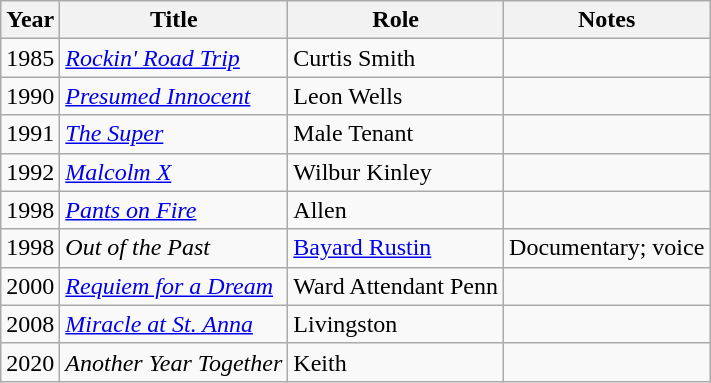<table class="wikitable sortable">
<tr>
<th>Year</th>
<th>Title</th>
<th>Role</th>
<th>Notes</th>
</tr>
<tr>
<td>1985</td>
<td><em><a href='#'>Rockin' Road Trip</a></em></td>
<td>Curtis Smith</td>
<td></td>
</tr>
<tr>
<td>1990</td>
<td><a href='#'><em>Presumed Innocent</em></a></td>
<td>Leon Wells</td>
<td></td>
</tr>
<tr>
<td>1991</td>
<td><a href='#'><em>The Super</em></a></td>
<td>Male Tenant</td>
<td></td>
</tr>
<tr>
<td>1992</td>
<td><a href='#'><em>Malcolm X</em></a></td>
<td>Wilbur Kinley</td>
<td></td>
</tr>
<tr>
<td>1998</td>
<td><a href='#'><em>Pants on Fire</em></a></td>
<td>Allen</td>
<td></td>
</tr>
<tr>
<td>1998</td>
<td><em>Out of the Past</em></td>
<td><a href='#'>Bayard Rustin</a></td>
<td>Documentary; voice</td>
</tr>
<tr>
<td>2000</td>
<td><em><a href='#'>Requiem for a Dream</a></em></td>
<td>Ward Attendant Penn</td>
<td></td>
</tr>
<tr>
<td>2008</td>
<td><em><a href='#'>Miracle at St. Anna</a></em></td>
<td>Livingston</td>
<td></td>
</tr>
<tr>
<td>2020</td>
<td><em>Another Year Together</em></td>
<td>Keith</td>
<td></td>
</tr>
</table>
